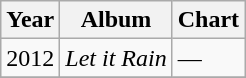<table class="wikitable">
<tr>
<th align="left">Year</th>
<th align="left">Album</th>
<th align="left">Chart</th>
</tr>
<tr>
<td align="left">2012</td>
<td align="left"><em>Let it Rain</em></td>
<td align="left">—</td>
</tr>
<tr>
</tr>
</table>
